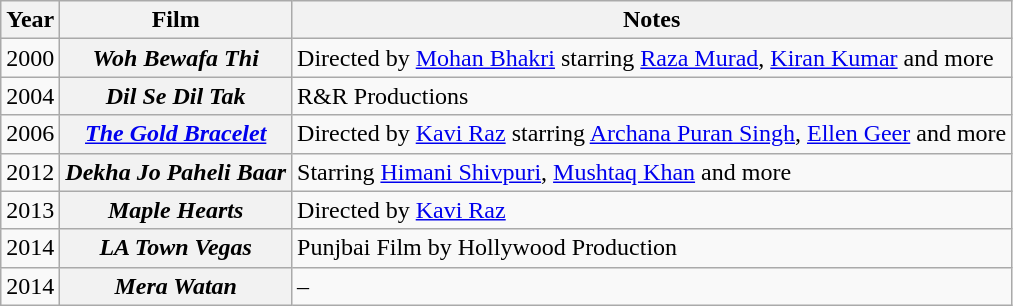<table class="wikitable sortable plainrowheaders">
<tr style="text-align:center;">
<th scope="col">Year</th>
<th scope="col">Film</th>
<th class="unsortable" scope="col">Notes</th>
</tr>
<tr>
<td>2000</td>
<th scope="row"><em>Woh Bewafa Thi</em></th>
<td>Directed by <a href='#'>Mohan Bhakri</a> starring <a href='#'>Raza Murad</a>, <a href='#'>Kiran Kumar</a> and more</td>
</tr>
<tr>
<td>2004</td>
<th scope="row"><em>Dil Se Dil Tak</em></th>
<td>R&R Productions</td>
</tr>
<tr>
<td>2006</td>
<th scope="row"><em><a href='#'>The Gold Bracelet</a></em></th>
<td>Directed by <a href='#'>Kavi Raz</a> starring <a href='#'>Archana Puran Singh</a>, <a href='#'>Ellen Geer</a> and more</td>
</tr>
<tr>
<td>2012</td>
<th scope="row"><em>Dekha Jo Paheli Baar</em></th>
<td>Starring <a href='#'>Himani Shivpuri</a>, <a href='#'>Mushtaq Khan</a> and more</td>
</tr>
<tr>
<td>2013</td>
<th scope="row"><em>Maple Hearts</em></th>
<td>Directed by <a href='#'>Kavi Raz</a></td>
</tr>
<tr>
<td>2014</td>
<th scope="row"><em>LA Town Vegas</em></th>
<td>Punjbai Film by Hollywood Production</td>
</tr>
<tr>
<td>2014</td>
<th scope="row"><em>Mera Watan</em></th>
<td>–</td>
</tr>
</table>
